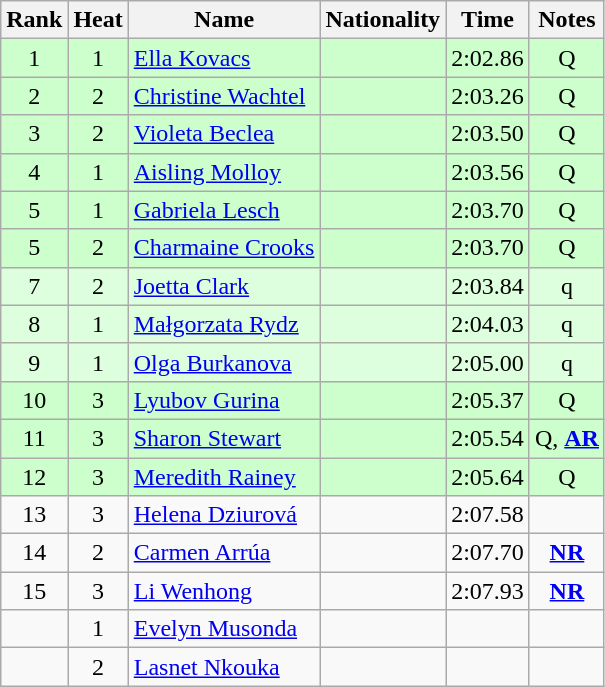<table class="wikitable sortable" style="text-align:center">
<tr>
<th>Rank</th>
<th>Heat</th>
<th>Name</th>
<th>Nationality</th>
<th>Time</th>
<th>Notes</th>
</tr>
<tr bgcolor=ccffcc>
<td>1</td>
<td>1</td>
<td align="left"><a href='#'>Ella Kovacs</a></td>
<td align=left></td>
<td>2:02.86</td>
<td>Q</td>
</tr>
<tr bgcolor=ccffcc>
<td>2</td>
<td>2</td>
<td align="left"><a href='#'>Christine Wachtel</a></td>
<td align=left></td>
<td>2:03.26</td>
<td>Q</td>
</tr>
<tr bgcolor=ccffcc>
<td>3</td>
<td>2</td>
<td align="left"><a href='#'>Violeta Beclea</a></td>
<td align=left></td>
<td>2:03.50</td>
<td>Q</td>
</tr>
<tr bgcolor=ccffcc>
<td>4</td>
<td>1</td>
<td align="left"><a href='#'>Aisling Molloy</a></td>
<td align=left></td>
<td>2:03.56</td>
<td>Q</td>
</tr>
<tr bgcolor=ccffcc>
<td>5</td>
<td>1</td>
<td align="left"><a href='#'>Gabriela Lesch</a></td>
<td align=left></td>
<td>2:03.70</td>
<td>Q</td>
</tr>
<tr bgcolor=ccffcc>
<td>5</td>
<td>2</td>
<td align="left"><a href='#'>Charmaine Crooks</a></td>
<td align=left></td>
<td>2:03.70</td>
<td>Q</td>
</tr>
<tr bgcolor=ddffdd>
<td>7</td>
<td>2</td>
<td align="left"><a href='#'>Joetta Clark</a></td>
<td align=left></td>
<td>2:03.84</td>
<td>q</td>
</tr>
<tr bgcolor=ddffdd>
<td>8</td>
<td>1</td>
<td align="left"><a href='#'>Małgorzata Rydz</a></td>
<td align=left></td>
<td>2:04.03</td>
<td>q</td>
</tr>
<tr bgcolor=ddffdd>
<td>9</td>
<td>1</td>
<td align="left"><a href='#'>Olga Burkanova</a></td>
<td align=left></td>
<td>2:05.00</td>
<td>q</td>
</tr>
<tr bgcolor=ccffcc>
<td>10</td>
<td>3</td>
<td align="left"><a href='#'>Lyubov Gurina</a></td>
<td align=left></td>
<td>2:05.37</td>
<td>Q</td>
</tr>
<tr bgcolor=ccffcc>
<td>11</td>
<td>3</td>
<td align="left"><a href='#'>Sharon Stewart</a></td>
<td align=left></td>
<td>2:05.54</td>
<td>Q, <strong><a href='#'>AR</a></strong></td>
</tr>
<tr bgcolor=ccffcc>
<td>12</td>
<td>3</td>
<td align="left"><a href='#'>Meredith Rainey</a></td>
<td align=left></td>
<td>2:05.64</td>
<td>Q</td>
</tr>
<tr>
<td>13</td>
<td>3</td>
<td align="left"><a href='#'>Helena Dziurová</a></td>
<td align=left></td>
<td>2:07.58</td>
<td></td>
</tr>
<tr>
<td>14</td>
<td>2</td>
<td align="left"><a href='#'>Carmen Arrúa</a></td>
<td align=left></td>
<td>2:07.70</td>
<td><strong><a href='#'>NR</a></strong></td>
</tr>
<tr>
<td>15</td>
<td>3</td>
<td align="left"><a href='#'>Li Wenhong</a></td>
<td align=left></td>
<td>2:07.93</td>
<td><strong><a href='#'>NR</a></strong></td>
</tr>
<tr>
<td></td>
<td>1</td>
<td align="left"><a href='#'>Evelyn Musonda</a></td>
<td align=left></td>
<td></td>
<td></td>
</tr>
<tr>
<td></td>
<td>2</td>
<td align="left"><a href='#'>Lasnet Nkouka</a></td>
<td align=left></td>
<td></td>
<td></td>
</tr>
</table>
